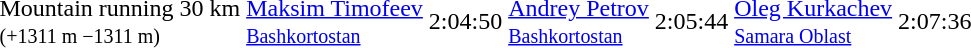<table>
<tr>
<td>Mountain running 30 km<br><small>(+1311 m −1311 m)</small></td>
<td><a href='#'>Maksim Timofeev</a><br><small><a href='#'>Bashkortostan</a></small></td>
<td>2:04:50</td>
<td><a href='#'>Andrey Petrov</a><br><small><a href='#'>Bashkortostan</a></small></td>
<td>2:05:44</td>
<td><a href='#'>Oleg Kurkachev</a><br><small><a href='#'>Samara Oblast</a></small></td>
<td>2:07:36</td>
</tr>
</table>
